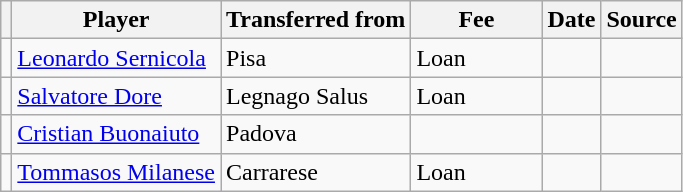<table class="wikitable plainrowheaders sortable">
<tr>
<th></th>
<th scope="col">Player</th>
<th>Transferred from</th>
<th style="width: 80px;">Fee</th>
<th scope="col">Date</th>
<th scope="col">Source</th>
</tr>
<tr>
<td align="center"></td>
<td> <a href='#'>Leonardo Sernicola</a></td>
<td> Pisa</td>
<td>Loan</td>
<td></td>
<td></td>
</tr>
<tr>
<td align="center"></td>
<td> <a href='#'>Salvatore Dore</a></td>
<td> Legnago Salus</td>
<td>Loan</td>
<td></td>
<td></td>
</tr>
<tr>
<td align="center"></td>
<td> <a href='#'>Cristian Buonaiuto</a></td>
<td> Padova</td>
<td></td>
<td></td>
<td></td>
</tr>
<tr>
<td align="center"></td>
<td> <a href='#'>Tommasos Milanese</a></td>
<td> Carrarese</td>
<td>Loan</td>
<td></td>
<td></td>
</tr>
</table>
